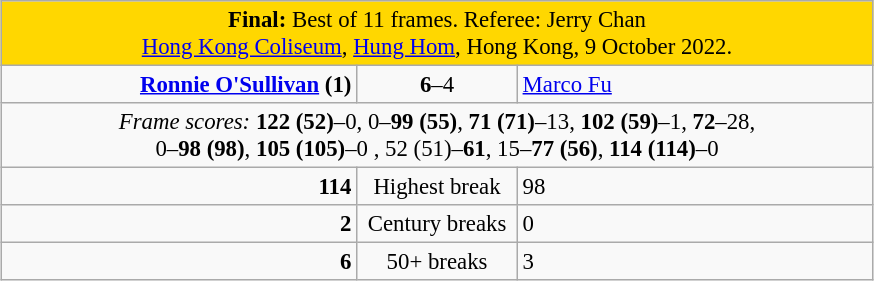<table class="wikitable" style="font-size: 95%; margin: 1em auto 1em auto;">
<tr>
<td colspan="3" align="center" bgcolor="#ffd700"><strong>Final:</strong> Best of 11 frames. Referee: Jerry Chan<br><a href='#'>Hong Kong Coliseum</a>, <a href='#'>Hung Hom</a>, Hong Kong, 9 October 2022.</td>
</tr>
<tr>
<td width="230" align="right"><strong><a href='#'>Ronnie O'Sullivan</a> (1)</strong><br></td>
<td width="100" align="center"><strong>6</strong>–4</td>
<td width="230"><a href='#'>Marco Fu</a><br></td>
</tr>
<tr>
<td colspan="3" align="center" style="font-size: 100%"><em>Frame scores:</em> <strong>122 (52)</strong>–0, 0–<strong>99 (55)</strong>, <strong>71 (71)</strong>–13, <strong>102 (59)</strong>–1, <strong>72</strong>–28,<br>0–<strong>98 (98)</strong>, <strong>105 (105)</strong>–0 , 52 (51)–<strong>61</strong>, 15–<strong>77 (56)</strong>, <strong>114 (114)</strong>–0</td>
</tr>
<tr>
<td align="right"><strong>114</strong></td>
<td align="center">Highest break</td>
<td>98</td>
</tr>
<tr>
<td align="right"><strong>2</strong></td>
<td align="center">Century breaks</td>
<td>0</td>
</tr>
<tr>
<td align="right"><strong>6</strong></td>
<td align="center">50+ breaks</td>
<td>3</td>
</tr>
</table>
